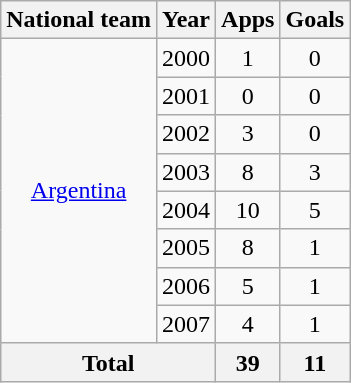<table class="wikitable" style="text-align:center">
<tr>
<th>National team</th>
<th>Year</th>
<th>Apps</th>
<th>Goals</th>
</tr>
<tr>
<td rowspan="8"><a href='#'>Argentina</a></td>
<td>2000</td>
<td>1</td>
<td>0</td>
</tr>
<tr>
<td>2001</td>
<td>0</td>
<td>0</td>
</tr>
<tr>
<td>2002</td>
<td>3</td>
<td>0</td>
</tr>
<tr>
<td>2003</td>
<td>8</td>
<td>3</td>
</tr>
<tr>
<td>2004</td>
<td>10</td>
<td>5</td>
</tr>
<tr>
<td>2005</td>
<td>8</td>
<td>1</td>
</tr>
<tr>
<td>2006</td>
<td>5</td>
<td>1</td>
</tr>
<tr>
<td>2007</td>
<td>4</td>
<td>1</td>
</tr>
<tr>
<th colspan="2">Total</th>
<th>39</th>
<th>11</th>
</tr>
</table>
